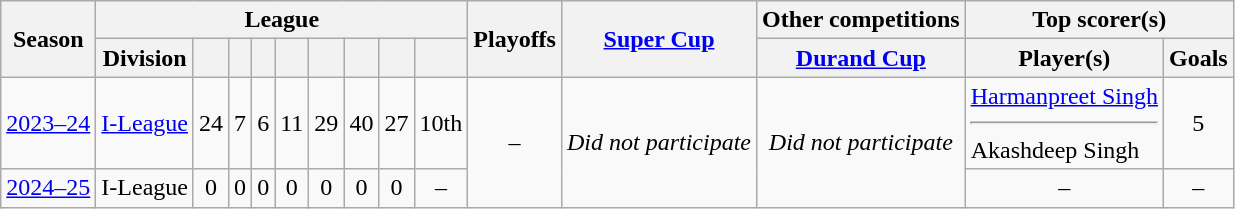<table class="wikitable sortable" style="text-align: center">
<tr>
<th rowspan="2">Season</th>
<th colspan="9">League</th>
<th rowspan="2"><strong>Playoffs</strong></th>
<th rowspan="2"><strong><a href='#'>Super Cup</a></strong></th>
<th>Other competitions</th>
<th colspan="2">Top scorer(s)</th>
</tr>
<tr>
<th>Division</th>
<th></th>
<th></th>
<th></th>
<th></th>
<th></th>
<th></th>
<th></th>
<th></th>
<th><a href='#'>Durand Cup</a></th>
<th>Player(s)</th>
<th>Goals</th>
</tr>
<tr>
<td><a href='#'>2023–24</a></td>
<td><a href='#'>I-League</a></td>
<td>24</td>
<td>7</td>
<td>6</td>
<td>11</td>
<td>29</td>
<td>40</td>
<td>27</td>
<td>10th</td>
<td rowspan="2">–</td>
<td rowspan="2"><em>Did not participate</em></td>
<td rowspan="2"><em>Did not participate</em></td>
<td align="left"> <a href='#'>Harmanpreet Singh</a><hr> Akashdeep Singh</td>
<td>5</td>
</tr>
<tr>
<td><a href='#'>2024–25</a></td>
<td>I-League</td>
<td>0</td>
<td>0</td>
<td>0</td>
<td>0</td>
<td>0</td>
<td>0</td>
<td>0</td>
<td>–</td>
<td>–</td>
<td>–</td>
</tr>
</table>
